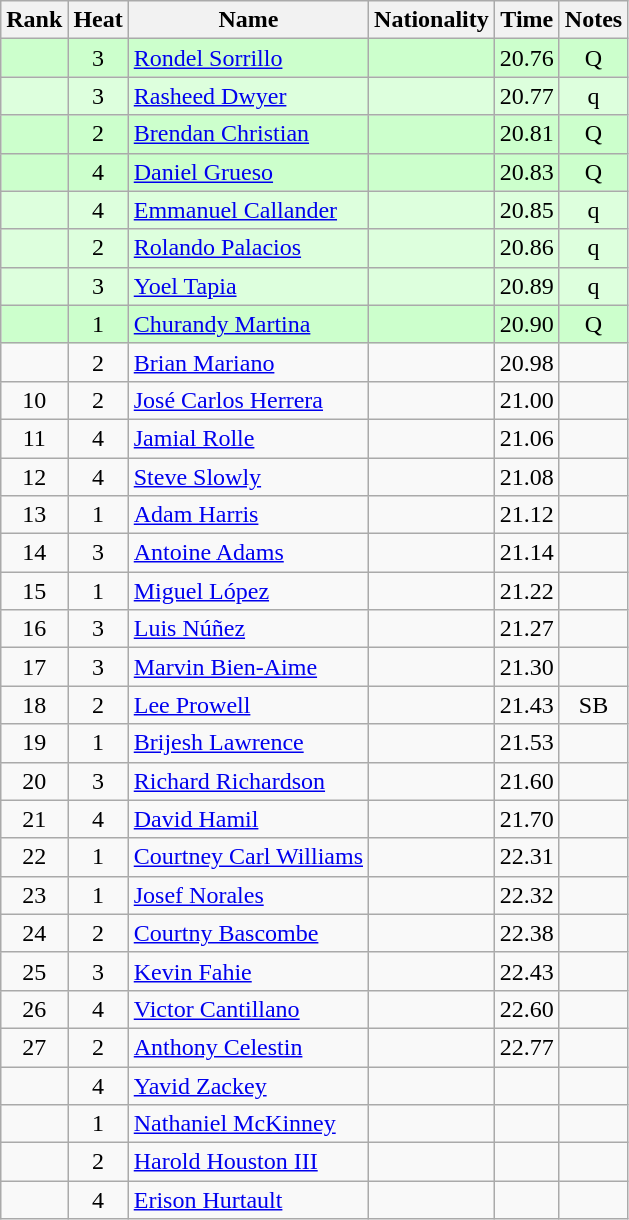<table class="wikitable sortable" style="text-align:center">
<tr>
<th>Rank</th>
<th>Heat</th>
<th>Name</th>
<th>Nationality</th>
<th>Time</th>
<th>Notes</th>
</tr>
<tr bgcolor=ccffcc>
<td></td>
<td>3</td>
<td align=left><a href='#'>Rondel Sorrillo</a></td>
<td align=left></td>
<td>20.76</td>
<td>Q</td>
</tr>
<tr bgcolor=ddffdd>
<td></td>
<td>3</td>
<td align=left><a href='#'>Rasheed Dwyer</a></td>
<td align=left></td>
<td>20.77</td>
<td>q</td>
</tr>
<tr bgcolor=ccffcc>
<td></td>
<td>2</td>
<td align=left><a href='#'>Brendan Christian</a></td>
<td align=left></td>
<td>20.81</td>
<td>Q</td>
</tr>
<tr bgcolor=ccffcc>
<td></td>
<td>4</td>
<td align=left><a href='#'>Daniel Grueso</a></td>
<td align=left></td>
<td>20.83</td>
<td>Q</td>
</tr>
<tr bgcolor=ddffdd>
<td></td>
<td>4</td>
<td align=left><a href='#'>Emmanuel Callander</a></td>
<td align=left></td>
<td>20.85</td>
<td>q</td>
</tr>
<tr bgcolor=ddffdd>
<td></td>
<td>2</td>
<td align=left><a href='#'>Rolando Palacios</a></td>
<td align=left></td>
<td>20.86</td>
<td>q</td>
</tr>
<tr bgcolor=ddffdd>
<td></td>
<td>3</td>
<td align=left><a href='#'>Yoel Tapia</a></td>
<td align=left></td>
<td>20.89</td>
<td>q</td>
</tr>
<tr bgcolor=ccffcc>
<td></td>
<td>1</td>
<td align=left><a href='#'>Churandy Martina</a></td>
<td align=left></td>
<td>20.90</td>
<td>Q</td>
</tr>
<tr>
<td></td>
<td>2</td>
<td align=left><a href='#'>Brian Mariano</a></td>
<td align=left></td>
<td>20.98</td>
<td></td>
</tr>
<tr>
<td>10</td>
<td>2</td>
<td align=left><a href='#'>José Carlos Herrera</a></td>
<td align=left></td>
<td>21.00</td>
<td></td>
</tr>
<tr>
<td>11</td>
<td>4</td>
<td align=left><a href='#'>Jamial Rolle</a></td>
<td align=left></td>
<td>21.06</td>
<td></td>
</tr>
<tr>
<td>12</td>
<td>4</td>
<td align=left><a href='#'>Steve Slowly</a></td>
<td align=left></td>
<td>21.08</td>
<td></td>
</tr>
<tr>
<td>13</td>
<td>1</td>
<td align=left><a href='#'>Adam Harris</a></td>
<td align=left></td>
<td>21.12</td>
<td></td>
</tr>
<tr>
<td>14</td>
<td>3</td>
<td align=left><a href='#'>Antoine Adams</a></td>
<td align=left></td>
<td>21.14</td>
<td></td>
</tr>
<tr>
<td>15</td>
<td>1</td>
<td align=left><a href='#'>Miguel López</a></td>
<td align=left></td>
<td>21.22</td>
<td></td>
</tr>
<tr>
<td>16</td>
<td>3</td>
<td align=left><a href='#'>Luis Núñez</a></td>
<td align=left></td>
<td>21.27</td>
<td></td>
</tr>
<tr>
<td>17</td>
<td>3</td>
<td align=left><a href='#'>Marvin Bien-Aime</a></td>
<td align=left></td>
<td>21.30</td>
<td></td>
</tr>
<tr>
<td>18</td>
<td>2</td>
<td align=left><a href='#'>Lee Prowell</a></td>
<td align=left></td>
<td>21.43</td>
<td>SB</td>
</tr>
<tr>
<td>19</td>
<td>1</td>
<td align=left><a href='#'>Brijesh Lawrence</a></td>
<td align=left></td>
<td>21.53</td>
<td></td>
</tr>
<tr>
<td>20</td>
<td>3</td>
<td align=left><a href='#'>Richard Richardson</a></td>
<td align=left></td>
<td>21.60</td>
<td></td>
</tr>
<tr>
<td>21</td>
<td>4</td>
<td align=left><a href='#'>David Hamil</a></td>
<td align=left></td>
<td>21.70</td>
<td></td>
</tr>
<tr>
<td>22</td>
<td>1</td>
<td align=left><a href='#'>Courtney Carl Williams</a></td>
<td align=left></td>
<td>22.31</td>
<td></td>
</tr>
<tr>
<td>23</td>
<td>1</td>
<td align=left><a href='#'>Josef Norales</a></td>
<td align=left></td>
<td>22.32</td>
<td></td>
</tr>
<tr>
<td>24</td>
<td>2</td>
<td align=left><a href='#'>Courtny Bascombe</a></td>
<td align=left></td>
<td>22.38</td>
<td></td>
</tr>
<tr>
<td>25</td>
<td>3</td>
<td align=left><a href='#'>Kevin Fahie</a></td>
<td align=left></td>
<td>22.43</td>
<td></td>
</tr>
<tr>
<td>26</td>
<td>4</td>
<td align=left><a href='#'>Victor Cantillano</a></td>
<td align=left></td>
<td>22.60</td>
<td></td>
</tr>
<tr>
<td>27</td>
<td>2</td>
<td align=left><a href='#'>Anthony Celestin</a></td>
<td align=left></td>
<td>22.77</td>
<td></td>
</tr>
<tr>
<td></td>
<td>4</td>
<td align=left><a href='#'>Yavid Zackey</a></td>
<td align=left></td>
<td></td>
<td></td>
</tr>
<tr>
<td></td>
<td>1</td>
<td align=left><a href='#'>Nathaniel McKinney</a></td>
<td align=left></td>
<td></td>
<td></td>
</tr>
<tr>
<td></td>
<td>2</td>
<td align=left><a href='#'>Harold Houston III</a></td>
<td align=left></td>
<td></td>
<td></td>
</tr>
<tr>
<td></td>
<td>4</td>
<td align=left><a href='#'>Erison Hurtault</a></td>
<td align=left></td>
<td></td>
<td></td>
</tr>
</table>
